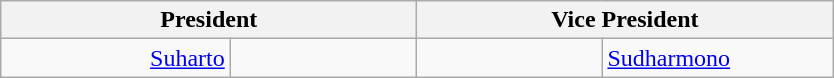<table class="wikitable">
<tr>
<th colspan="2" width=270>President</th>
<th colspan="2" width=270>Vice President</th>
</tr>
<tr>
<td align="right"><a href='#'>Suharto</a></td>
<td align="center" width=117></td>
<td align="center" width=116></td>
<td align="left"><a href='#'>Sudharmono</a></td>
</tr>
</table>
